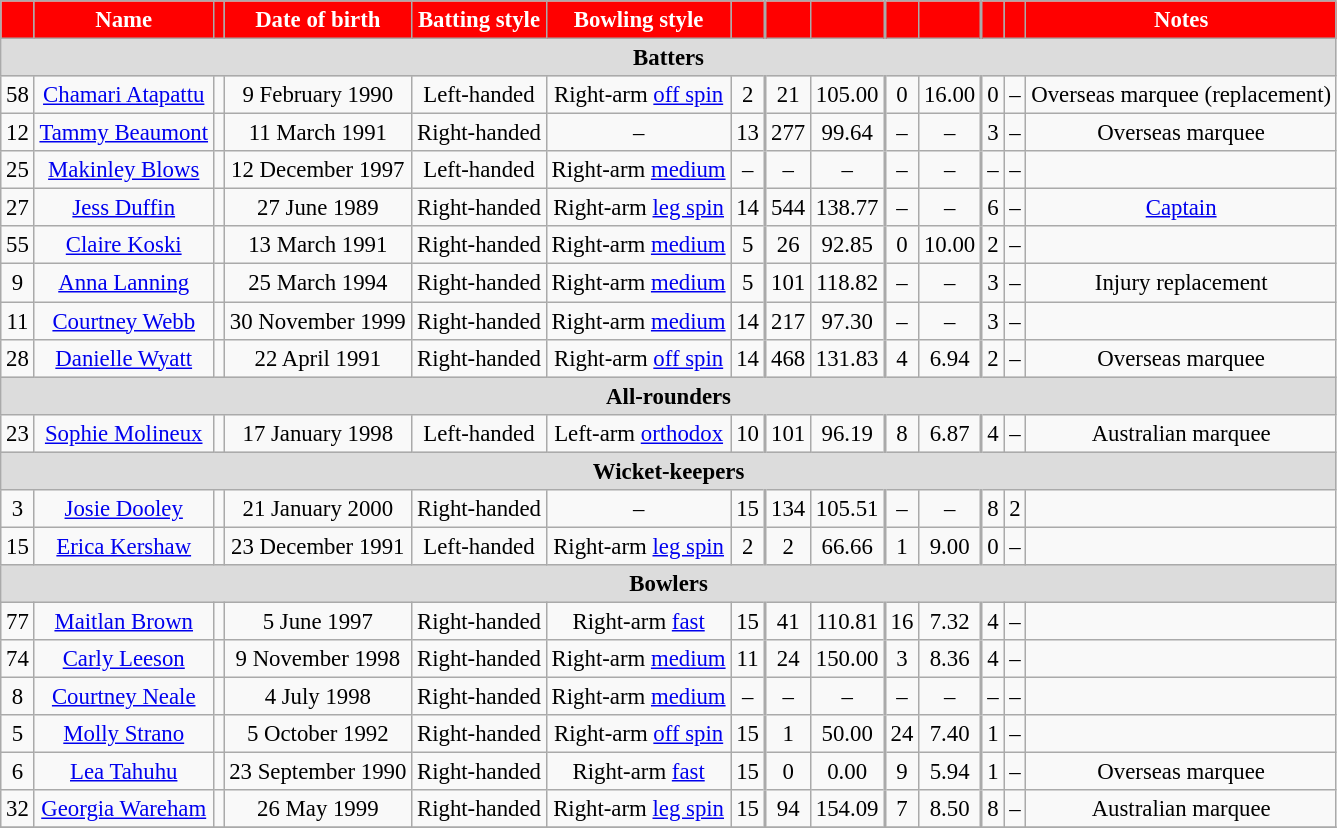<table class="wikitable" style="font-size:95%;" width="auto">
<tr>
<th style="background:red; color:white; text-align:center;"></th>
<th style="background:red; color:white; text-align:center;">Name</th>
<th style="background:red; color:white; text-align:center;"></th>
<th style="background:red; color:white; text-align:center;">Date of birth</th>
<th style="background:red; color:white; text-align:center;">Batting style</th>
<th style="background:red; color:white; text-align:center;">Bowling style</th>
<th style="background:red; color:white; text-align:center;"></th>
<th style="background:red; color:white; border-left-width: 2px; text-align:center;"></th>
<th style="background:red; color:white; text-align:center;"></th>
<th style="background:red; color:white; border-left-width: 2px; text-align:center;"></th>
<th style="background:red; color:white; text-align:center;"></th>
<th style="background:red; color:white; border-left-width: 2px; text-align:center;"></th>
<th style="background:red; color:white; text-align:center;"></th>
<th style="background:red; color:white; text-align:center;">Notes</th>
</tr>
<tr>
<th colspan="14" style="background: #DCDCDC; text-align:center;">Batters</th>
</tr>
<tr align="center">
<td>58</td>
<td><a href='#'>Chamari Atapattu</a></td>
<td></td>
<td>9 February 1990</td>
<td>Left-handed</td>
<td>Right-arm <a href='#'>off spin</a></td>
<td>2</td>
<td style="border-left-width: 2px">21</td>
<td>105.00</td>
<td style="border-left-width: 2px">0</td>
<td>16.00</td>
<td style="border-left-width: 2px">0</td>
<td>–</td>
<td>Overseas marquee (replacement)</td>
</tr>
<tr align="center">
<td>12</td>
<td><a href='#'>Tammy Beaumont</a></td>
<td></td>
<td>11 March 1991</td>
<td>Right-handed</td>
<td>–</td>
<td>13</td>
<td style="border-left-width: 2px">277</td>
<td>99.64</td>
<td style="border-left-width: 2px">–</td>
<td>–</td>
<td style="border-left-width: 2px">3</td>
<td>–</td>
<td>Overseas marquee</td>
</tr>
<tr align="center">
<td>25</td>
<td><a href='#'>Makinley Blows</a></td>
<td></td>
<td>12 December 1997</td>
<td>Left-handed</td>
<td>Right-arm <a href='#'>medium</a></td>
<td>–</td>
<td style="border-left-width: 2px">–</td>
<td>–</td>
<td style="border-left-width: 2px">–</td>
<td>–</td>
<td style="border-left-width: 2px">–</td>
<td>–</td>
<td></td>
</tr>
<tr align="center">
<td>27</td>
<td><a href='#'>Jess Duffin</a></td>
<td></td>
<td>27 June 1989</td>
<td>Right-handed</td>
<td>Right-arm <a href='#'>leg spin</a></td>
<td>14</td>
<td style="border-left-width: 2px">544</td>
<td>138.77</td>
<td style="border-left-width: 2px">–</td>
<td>–</td>
<td style="border-left-width: 2px">6</td>
<td>–</td>
<td><a href='#'>Captain</a></td>
</tr>
<tr align="center">
<td>55</td>
<td><a href='#'>Claire Koski</a></td>
<td></td>
<td>13 March 1991</td>
<td>Right-handed</td>
<td>Right-arm <a href='#'>medium</a></td>
<td>5</td>
<td style="border-left-width: 2px">26</td>
<td>92.85</td>
<td style="border-left-width: 2px">0</td>
<td>10.00</td>
<td style="border-left-width: 2px">2</td>
<td>–</td>
<td></td>
</tr>
<tr align="center">
<td>9</td>
<td><a href='#'>Anna Lanning</a></td>
<td></td>
<td>25 March 1994</td>
<td>Right-handed</td>
<td>Right-arm <a href='#'>medium</a></td>
<td>5</td>
<td style="border-left-width: 2px">101</td>
<td>118.82</td>
<td style="border-left-width: 2px">–</td>
<td>–</td>
<td style="border-left-width: 2px">3</td>
<td>–</td>
<td>Injury replacement</td>
</tr>
<tr align="center">
<td>11</td>
<td><a href='#'>Courtney Webb</a></td>
<td></td>
<td>30 November 1999</td>
<td>Right-handed</td>
<td>Right-arm <a href='#'>medium</a></td>
<td>14</td>
<td style="border-left-width: 2px">217</td>
<td>97.30</td>
<td style="border-left-width: 2px">–</td>
<td>–</td>
<td style="border-left-width: 2px">3</td>
<td>–</td>
<td></td>
</tr>
<tr align="center">
<td>28</td>
<td><a href='#'>Danielle Wyatt</a></td>
<td></td>
<td>22 April 1991</td>
<td>Right-handed</td>
<td>Right-arm <a href='#'>off spin</a></td>
<td>14</td>
<td style="border-left-width: 2px">468</td>
<td>131.83</td>
<td style="border-left-width: 2px">4</td>
<td>6.94</td>
<td style="border-left-width: 2px">2</td>
<td>–</td>
<td>Overseas marquee</td>
</tr>
<tr>
<th colspan="14" style="background: #DCDCDC; text-align:center;">All-rounders</th>
</tr>
<tr align="center">
<td>23</td>
<td><a href='#'>Sophie Molineux</a></td>
<td></td>
<td>17 January 1998</td>
<td>Left-handed</td>
<td>Left-arm <a href='#'>orthodox</a></td>
<td>10</td>
<td style="border-left-width: 2px">101</td>
<td>96.19</td>
<td style="border-left-width: 2px">8</td>
<td>6.87</td>
<td style="border-left-width: 2px">4</td>
<td>–</td>
<td>Australian marquee</td>
</tr>
<tr>
<th colspan="14" style="background: #DCDCDC; text-align:center;">Wicket-keepers</th>
</tr>
<tr align="center">
<td>3</td>
<td><a href='#'>Josie Dooley</a></td>
<td></td>
<td>21 January 2000</td>
<td>Right-handed</td>
<td>–</td>
<td>15</td>
<td style="border-left-width: 2px">134</td>
<td>105.51</td>
<td style="border-left-width: 2px">–</td>
<td>–</td>
<td style="border-left-width: 2px">8</td>
<td>2</td>
<td></td>
</tr>
<tr align="center">
<td>15</td>
<td><a href='#'>Erica Kershaw</a></td>
<td></td>
<td>23 December 1991</td>
<td>Left-handed</td>
<td>Right-arm <a href='#'>leg spin</a></td>
<td>2</td>
<td style="border-left-width: 2px">2</td>
<td>66.66</td>
<td style="border-left-width: 2px">1</td>
<td>9.00</td>
<td style="border-left-width: 2px">0</td>
<td>–</td>
<td></td>
</tr>
<tr>
<th colspan="14" style="background: #DCDCDC; text-align:center;">Bowlers</th>
</tr>
<tr align="center">
<td>77</td>
<td><a href='#'>Maitlan Brown</a></td>
<td></td>
<td>5 June 1997</td>
<td>Right-handed</td>
<td>Right-arm <a href='#'>fast</a></td>
<td>15</td>
<td style="border-left-width: 2px">41</td>
<td>110.81</td>
<td style="border-left-width: 2px">16</td>
<td>7.32</td>
<td style="border-left-width: 2px">4</td>
<td>–</td>
<td></td>
</tr>
<tr align="center">
<td>74</td>
<td><a href='#'>Carly Leeson</a></td>
<td></td>
<td>9 November 1998</td>
<td>Right-handed</td>
<td>Right-arm <a href='#'>medium</a></td>
<td>11</td>
<td style="border-left-width: 2px">24</td>
<td>150.00</td>
<td style="border-left-width: 2px">3</td>
<td>8.36</td>
<td style="border-left-width: 2px">4</td>
<td>–</td>
<td></td>
</tr>
<tr align="center">
<td>8</td>
<td><a href='#'>Courtney Neale</a></td>
<td></td>
<td>4 July 1998</td>
<td>Right-handed</td>
<td>Right-arm <a href='#'>medium</a></td>
<td>–</td>
<td style="border-left-width: 2px">–</td>
<td>–</td>
<td style="border-left-width: 2px">–</td>
<td>–</td>
<td style="border-left-width: 2px">–</td>
<td>–</td>
<td></td>
</tr>
<tr align="center">
<td>5</td>
<td><a href='#'>Molly Strano</a></td>
<td></td>
<td>5 October 1992</td>
<td>Right-handed</td>
<td>Right-arm <a href='#'>off spin</a></td>
<td>15</td>
<td style="border-left-width: 2px">1</td>
<td>50.00</td>
<td style="border-left-width: 2px">24</td>
<td>7.40</td>
<td style="border-left-width: 2px">1</td>
<td>–</td>
<td></td>
</tr>
<tr align="center">
<td>6</td>
<td><a href='#'>Lea Tahuhu</a></td>
<td></td>
<td>23 September 1990</td>
<td>Right-handed</td>
<td>Right-arm <a href='#'>fast</a></td>
<td>15</td>
<td style="border-left-width: 2px">0</td>
<td>0.00</td>
<td style="border-left-width: 2px">9</td>
<td>5.94</td>
<td style="border-left-width: 2px">1</td>
<td>–</td>
<td>Overseas marquee</td>
</tr>
<tr align="center">
<td>32</td>
<td><a href='#'>Georgia Wareham</a></td>
<td></td>
<td>26 May 1999</td>
<td>Right-handed</td>
<td>Right-arm <a href='#'>leg spin</a></td>
<td>15</td>
<td style="border-left-width: 2px">94</td>
<td>154.09</td>
<td style="border-left-width: 2px">7</td>
<td>8.50</td>
<td style="border-left-width: 2px">8</td>
<td>–</td>
<td>Australian marquee</td>
</tr>
<tr>
</tr>
</table>
